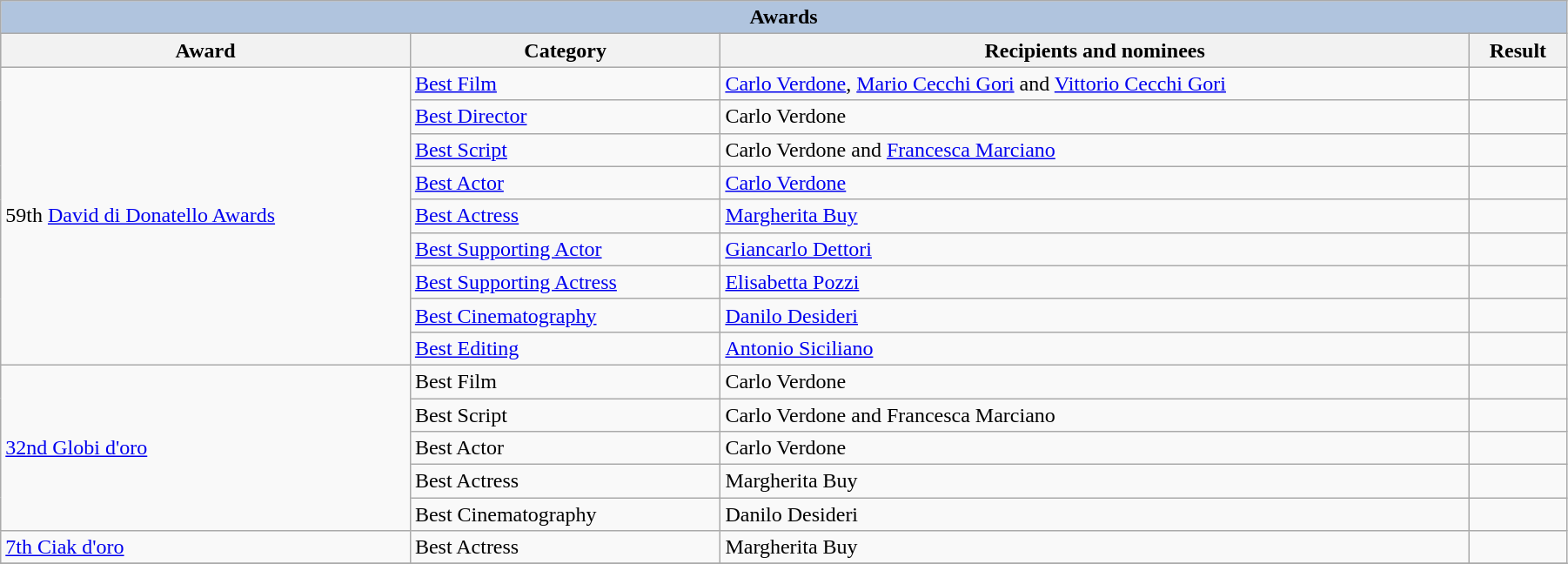<table class="wikitable sortable" width="95%">
<tr>
<th colspan="5" style="background: LightSteelBlue;">Awards</th>
</tr>
<tr style="background:#ccc; text-align:center;">
<th>Award</th>
<th>Category</th>
<th>Recipients and nominees</th>
<th>Result</th>
</tr>
<tr>
<td rowspan="9">59th <a href='#'>David di Donatello Awards</a></td>
<td><a href='#'>Best Film</a></td>
<td><a href='#'>Carlo Verdone</a>, <a href='#'>Mario Cecchi Gori</a> and <a href='#'>Vittorio Cecchi Gori</a></td>
<td></td>
</tr>
<tr>
<td><a href='#'>Best Director</a></td>
<td>Carlo Verdone</td>
<td></td>
</tr>
<tr>
<td><a href='#'>Best Script</a></td>
<td>Carlo Verdone and <a href='#'>Francesca Marciano</a></td>
<td></td>
</tr>
<tr>
<td><a href='#'>Best Actor</a></td>
<td><a href='#'>Carlo Verdone</a></td>
<td></td>
</tr>
<tr>
<td><a href='#'>Best Actress</a></td>
<td><a href='#'>Margherita Buy</a></td>
<td></td>
</tr>
<tr>
<td><a href='#'>Best Supporting Actor</a></td>
<td><a href='#'>Giancarlo Dettori</a></td>
<td></td>
</tr>
<tr>
<td><a href='#'>Best Supporting Actress</a></td>
<td><a href='#'>Elisabetta Pozzi</a></td>
<td></td>
</tr>
<tr>
<td><a href='#'>Best Cinematography</a></td>
<td><a href='#'>Danilo Desideri</a></td>
<td></td>
</tr>
<tr>
<td><a href='#'>Best Editing</a></td>
<td><a href='#'>Antonio Siciliano</a></td>
<td></td>
</tr>
<tr>
<td rowspan="5"><a href='#'>32nd Globi d'oro</a></td>
<td>Best Film</td>
<td>Carlo Verdone</td>
<td></td>
</tr>
<tr>
<td>Best Script</td>
<td>Carlo Verdone and Francesca Marciano</td>
<td></td>
</tr>
<tr>
<td>Best Actor</td>
<td>Carlo Verdone</td>
<td></td>
</tr>
<tr>
<td>Best Actress</td>
<td>Margherita Buy</td>
<td></td>
</tr>
<tr>
<td>Best Cinematography</td>
<td>Danilo Desideri</td>
<td></td>
</tr>
<tr>
<td rowspan="1"><a href='#'>7th Ciak d'oro</a></td>
<td>Best Actress</td>
<td>Margherita Buy</td>
<td></td>
</tr>
<tr>
</tr>
</table>
